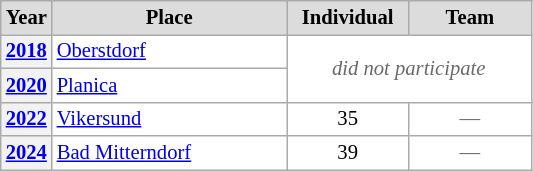<table class="wikitable plainrowheaders" style="background:#fff; font-size:86%; line-height:16px; border:gray solid 1px; border-collapse:collapse;">
<tr style="background:#ccc; text-align:center;">
<th scope="col" style="background:#dcdcdc; width:25px;">Year</th>
<th scope="col" style="background:#dcdcdc; width:150px;">Place</th>
<th scope="col" style="background:#dcdcdc; width:75px;">Individual</th>
<th scope="col" style="background:#dcdcdc; width:75px;">Team</th>
</tr>
<tr>
<th scope=row align=center><a href='#'>2018</a></th>
<td align=left> <a href='#'>Oberstdorf</a></td>
<td align=center style=color:#696969 rowspan=2 colspan=2><em>did not participate</em></td>
</tr>
<tr>
<th scope=row align=center><a href='#'>2020</a></th>
<td align=left> <a href='#'>Planica</a></td>
</tr>
<tr>
<th scope=row align=center><a href='#'>2022</a></th>
<td align=left> <a href='#'>Vikersund</a></td>
<td align=center>35</td>
<td align=center style=color:#696969>—</td>
</tr>
<tr>
<th scope=row align=center><a href='#'>2024</a></th>
<td align=left> <a href='#'>Bad Mitterndorf</a></td>
<td align=center>39</td>
<td align=center style=color:#696969>—</td>
</tr>
</table>
